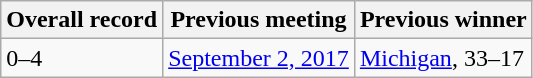<table class="wikitable">
<tr>
<th>Overall record</th>
<th>Previous meeting</th>
<th>Previous winner</th>
</tr>
<tr>
<td>0–4</td>
<td><a href='#'>September 2, 2017</a></td>
<td><a href='#'>Michigan</a>, 33–17</td>
</tr>
</table>
